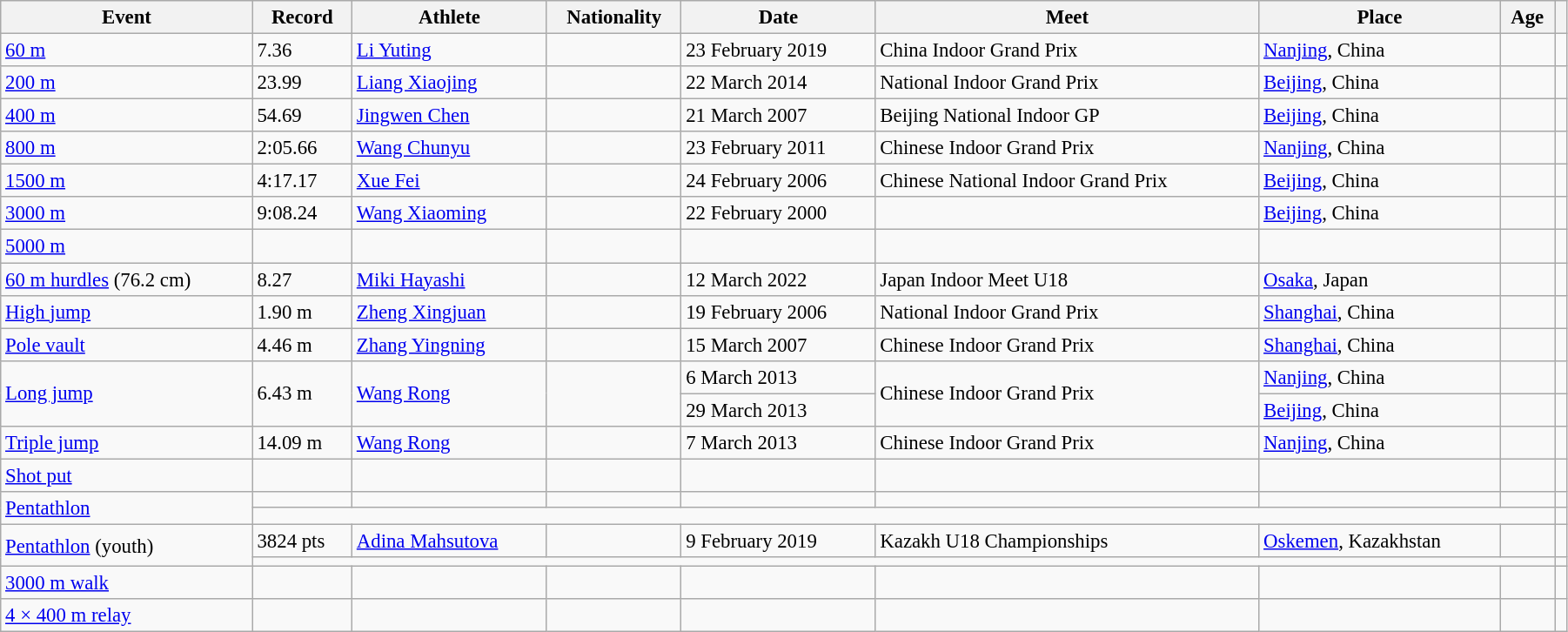<table class=wikitable style="width: 95%; font-size: 95%;">
<tr>
<th>Event</th>
<th>Record</th>
<th>Athlete</th>
<th>Nationality</th>
<th>Date</th>
<th>Meet</th>
<th>Place</th>
<th>Age</th>
<th></th>
</tr>
<tr>
<td><a href='#'>60 m</a></td>
<td>7.36</td>
<td><a href='#'>Li Yuting</a></td>
<td></td>
<td>23 February 2019</td>
<td>China Indoor Grand Prix</td>
<td><a href='#'>Nanjing</a>, China</td>
<td></td>
<td></td>
</tr>
<tr>
<td><a href='#'>200 m</a></td>
<td>23.99</td>
<td><a href='#'>Liang Xiaojing</a></td>
<td></td>
<td>22 March 2014</td>
<td>National Indoor Grand Prix</td>
<td><a href='#'>Beijing</a>, China</td>
<td></td>
<td></td>
</tr>
<tr>
<td><a href='#'>400 m</a></td>
<td>54.69</td>
<td><a href='#'>Jingwen Chen</a></td>
<td></td>
<td>21 March 2007</td>
<td>Beijing National Indoor GP</td>
<td><a href='#'>Beijing</a>, China</td>
<td></td>
<td></td>
</tr>
<tr>
<td><a href='#'>800 m</a></td>
<td>2:05.66</td>
<td><a href='#'>Wang Chunyu</a></td>
<td></td>
<td>23 February 2011</td>
<td>Chinese Indoor Grand Prix</td>
<td><a href='#'>Nanjing</a>, China</td>
<td></td>
<td></td>
</tr>
<tr>
<td><a href='#'>1500 m</a></td>
<td>4:17.17</td>
<td><a href='#'>Xue Fei</a></td>
<td></td>
<td>24 February 2006</td>
<td>Chinese National Indoor Grand Prix</td>
<td><a href='#'>Beijing</a>, China</td>
<td></td>
<td></td>
</tr>
<tr>
<td><a href='#'>3000 m</a></td>
<td>9:08.24</td>
<td><a href='#'>Wang Xiaoming</a></td>
<td></td>
<td>22 February 2000</td>
<td></td>
<td><a href='#'>Beijing</a>, China</td>
<td></td>
<td></td>
</tr>
<tr>
<td><a href='#'>5000 m</a></td>
<td></td>
<td></td>
<td></td>
<td></td>
<td></td>
<td></td>
<td></td>
<td></td>
</tr>
<tr>
<td><a href='#'>60 m hurdles</a> (76.2 cm)</td>
<td>8.27</td>
<td><a href='#'>Miki Hayashi</a></td>
<td></td>
<td>12 March 2022</td>
<td>Japan Indoor Meet U18</td>
<td><a href='#'>Osaka</a>, Japan</td>
<td></td>
<td></td>
</tr>
<tr>
<td><a href='#'>High jump</a></td>
<td>1.90 m</td>
<td><a href='#'>Zheng Xingjuan</a></td>
<td></td>
<td>19 February 2006</td>
<td>National Indoor Grand Prix</td>
<td><a href='#'>Shanghai</a>, China</td>
<td></td>
<td></td>
</tr>
<tr>
<td><a href='#'>Pole vault</a></td>
<td>4.46 m</td>
<td><a href='#'>Zhang Yingning</a></td>
<td></td>
<td>15 March 2007</td>
<td>Chinese Indoor Grand Prix</td>
<td><a href='#'>Shanghai</a>, China</td>
<td></td>
<td></td>
</tr>
<tr>
<td rowspan=2><a href='#'>Long jump</a></td>
<td rowspan=2>6.43 m</td>
<td rowspan=2><a href='#'>Wang Rong</a></td>
<td rowspan=2></td>
<td>6 March 2013</td>
<td rowspan=2>Chinese Indoor Grand Prix</td>
<td><a href='#'>Nanjing</a>, China</td>
<td></td>
<td></td>
</tr>
<tr>
<td>29 March 2013</td>
<td><a href='#'>Beijing</a>, China</td>
<td></td>
<td></td>
</tr>
<tr>
<td><a href='#'>Triple jump</a></td>
<td>14.09 m</td>
<td><a href='#'>Wang Rong</a></td>
<td></td>
<td>7 March 2013</td>
<td>Chinese Indoor Grand Prix</td>
<td><a href='#'>Nanjing</a>, China</td>
<td></td>
<td></td>
</tr>
<tr>
<td><a href='#'>Shot put</a></td>
<td></td>
<td></td>
<td></td>
<td></td>
<td></td>
<td></td>
<td></td>
<td></td>
</tr>
<tr>
<td rowspan=2><a href='#'>Pentathlon</a></td>
<td></td>
<td></td>
<td></td>
<td></td>
<td></td>
<td></td>
<td></td>
<td></td>
</tr>
<tr>
<td colspan=7></td>
<td></td>
</tr>
<tr>
<td rowspan=2><a href='#'>Pentathlon</a> (youth)</td>
<td>3824 pts</td>
<td><a href='#'>Adina Mahsutova</a></td>
<td></td>
<td>9 February 2019</td>
<td>Kazakh U18 Championships</td>
<td><a href='#'>Oskemen</a>, Kazakhstan</td>
<td></td>
<td></td>
</tr>
<tr>
<td colspan=7></td>
<td></td>
</tr>
<tr>
<td><a href='#'>3000 m walk</a></td>
<td></td>
<td></td>
<td></td>
<td></td>
<td></td>
<td></td>
<td></td>
<td></td>
</tr>
<tr>
<td><a href='#'>4 × 400 m relay</a></td>
<td></td>
<td></td>
<td></td>
<td></td>
<td></td>
<td></td>
<td></td>
<td></td>
</tr>
</table>
